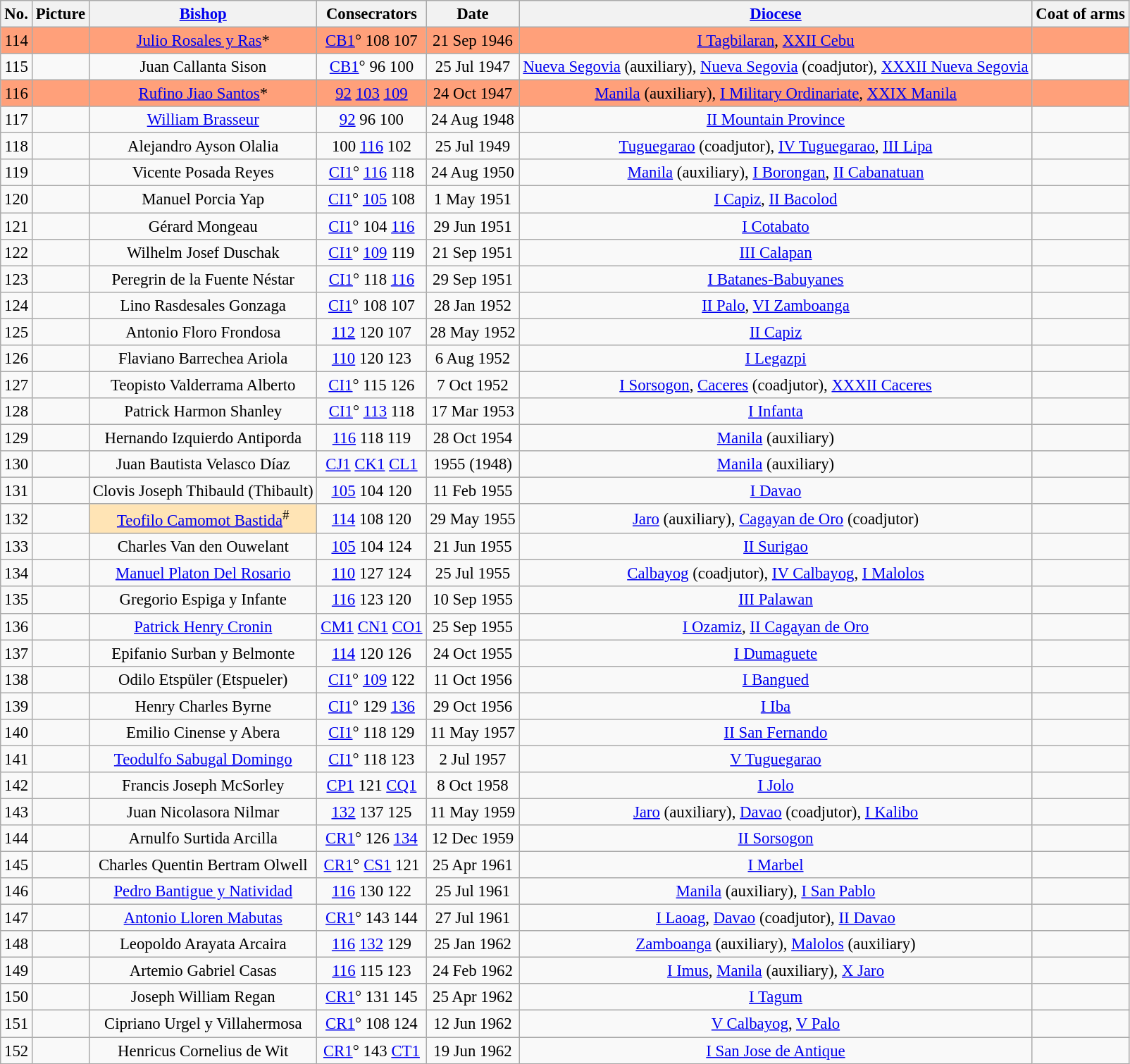<table class="wikitable" style="font-size:95%; text-align:center;">
<tr>
<th>No.</th>
<th>Picture</th>
<th><a href='#'>Bishop</a></th>
<th>Consecrators</th>
<th>Date</th>
<th><a href='#'>Diocese</a></th>
<th>Coat of arms</th>
</tr>
<tr bgcolor="#FFA07A">
<td>114</td>
<td></td>
<td><a href='#'>Julio Rosales y Ras</a>*</td>
<td><a href='#'>CB1</a>° 108 107</td>
<td>21 Sep 1946</td>
<td><a href='#'>I Tagbilaran</a>, <a href='#'>XXII Cebu</a></td>
<td></td>
</tr>
<tr>
<td>115</td>
<td></td>
<td>Juan Callanta Sison</td>
<td><a href='#'>CB1</a>° 96 100</td>
<td>25 Jul 1947</td>
<td><a href='#'>Nueva Segovia</a> (auxiliary), <a href='#'>Nueva Segovia</a> (coadjutor), <a href='#'>XXXII Nueva Segovia</a></td>
<td></td>
</tr>
<tr bgcolor="#FFA07A">
<td>116</td>
<td></td>
<td><a href='#'>Rufino Jiao Santos</a>*</td>
<td><a href='#'>92</a> <a href='#'>103</a> <a href='#'>109</a></td>
<td>24 Oct 1947</td>
<td><a href='#'>Manila</a> (auxiliary), <a href='#'>I Military Ordinariate</a>, <a href='#'>XXIX Manila</a></td>
<td></td>
</tr>
<tr>
<td>117</td>
<td></td>
<td><a href='#'>William Brasseur</a></td>
<td><a href='#'>92</a> 96 100</td>
<td>24 Aug 1948</td>
<td><a href='#'>II Mountain Province</a></td>
<td></td>
</tr>
<tr>
<td>118</td>
<td></td>
<td>Alejandro Ayson Olalia</td>
<td>100 <a href='#'>116</a> 102</td>
<td>25 Jul 1949</td>
<td><a href='#'>Tuguegarao</a> (coadjutor), <a href='#'>IV Tuguegarao</a>, <a href='#'>III Lipa</a></td>
<td></td>
</tr>
<tr>
<td>119</td>
<td></td>
<td>Vicente Posada Reyes</td>
<td><a href='#'>CI1</a>° <a href='#'>116</a> 118</td>
<td>24 Aug 1950</td>
<td><a href='#'>Manila</a> (auxiliary), <a href='#'>I Borongan</a>, <a href='#'>II Cabanatuan</a></td>
<td></td>
</tr>
<tr>
<td>120</td>
<td></td>
<td>Manuel Porcia Yap</td>
<td><a href='#'>CI1</a>° <a href='#'>105</a> 108</td>
<td>1 May 1951</td>
<td><a href='#'>I Capiz</a>, <a href='#'>II Bacolod</a></td>
<td></td>
</tr>
<tr>
<td>121</td>
<td></td>
<td>Gérard Mongeau</td>
<td><a href='#'>CI1</a>° 104 <a href='#'>116</a></td>
<td>29 Jun 1951</td>
<td><a href='#'>I Cotabato</a></td>
<td></td>
</tr>
<tr>
<td>122</td>
<td></td>
<td>Wilhelm Josef Duschak</td>
<td><a href='#'>CI1</a>° <a href='#'>109</a> 119</td>
<td>21 Sep 1951</td>
<td><a href='#'>III Calapan</a></td>
<td></td>
</tr>
<tr>
<td>123</td>
<td></td>
<td>Peregrin de la Fuente Néstar</td>
<td><a href='#'>CI1</a>° 118 <a href='#'>116</a></td>
<td>29 Sep 1951</td>
<td><a href='#'>I Batanes-Babuyanes</a></td>
<td></td>
</tr>
<tr>
<td>124</td>
<td></td>
<td>Lino Rasdesales Gonzaga</td>
<td><a href='#'>CI1</a>° 108 107</td>
<td>28 Jan 1952</td>
<td><a href='#'>II Palo</a>, <a href='#'>VI Zamboanga</a></td>
<td></td>
</tr>
<tr>
<td>125</td>
<td></td>
<td>Antonio Floro Frondosa</td>
<td><a href='#'>112</a> 120 107</td>
<td>28 May 1952</td>
<td><a href='#'>II Capiz</a></td>
<td></td>
</tr>
<tr>
<td>126</td>
<td></td>
<td>Flaviano Barrechea Ariola</td>
<td><a href='#'>110</a> 120 123</td>
<td>6 Aug 1952</td>
<td><a href='#'>I Legazpi</a></td>
<td></td>
</tr>
<tr>
<td>127</td>
<td></td>
<td>Teopisto Valderrama Alberto</td>
<td><a href='#'>CI1</a>° 115 126</td>
<td>7 Oct 1952</td>
<td><a href='#'>I Sorsogon</a>, <a href='#'>Caceres</a> (coadjutor), <a href='#'>XXXII Caceres</a></td>
<td></td>
</tr>
<tr>
<td>128</td>
<td></td>
<td>Patrick Harmon Shanley</td>
<td><a href='#'>CI1</a>° <a href='#'>113</a> 118</td>
<td>17 Mar 1953</td>
<td><a href='#'>I Infanta</a></td>
<td></td>
</tr>
<tr>
<td>129</td>
<td></td>
<td>Hernando Izquierdo Antiporda</td>
<td><a href='#'>116</a> 118 119</td>
<td>28 Oct 1954</td>
<td><a href='#'>Manila</a> (auxiliary)</td>
<td></td>
</tr>
<tr>
<td>130</td>
<td></td>
<td>Juan Bautista Velasco Díaz</td>
<td><a href='#'>CJ1</a> <a href='#'>CK1</a> <a href='#'>CL1</a></td>
<td>1955 (1948)</td>
<td><a href='#'>Manila</a> (auxiliary)</td>
<td></td>
</tr>
<tr>
<td>131</td>
<td></td>
<td>Clovis Joseph Thibauld (Thibault)</td>
<td><a href='#'>105</a> 104 120</td>
<td>11 Feb 1955</td>
<td><a href='#'>I Davao</a></td>
<td></td>
</tr>
<tr>
<td>132</td>
<td></td>
<td bgcolor="#FFE4B5"><a href='#'>Teofilo Camomot Bastida</a><sup>#</sup></td>
<td><a href='#'>114</a> 108 120</td>
<td>29 May 1955</td>
<td><a href='#'>Jaro</a> (auxiliary), <a href='#'>Cagayan de Oro</a> (coadjutor)</td>
<td></td>
</tr>
<tr>
<td>133</td>
<td></td>
<td>Charles Van den Ouwelant</td>
<td><a href='#'>105</a> 104 124</td>
<td>21 Jun 1955</td>
<td><a href='#'>II Surigao</a></td>
<td></td>
</tr>
<tr>
<td>134</td>
<td></td>
<td><a href='#'>Manuel Platon Del Rosario</a></td>
<td><a href='#'>110</a> 127 124</td>
<td>25 Jul 1955</td>
<td><a href='#'>Calbayog</a> (coadjutor), <a href='#'>IV Calbayog</a>, <a href='#'>I Malolos</a></td>
<td></td>
</tr>
<tr>
<td>135</td>
<td></td>
<td>Gregorio Espiga y Infante</td>
<td><a href='#'>116</a> 123 120</td>
<td>10 Sep 1955</td>
<td><a href='#'>III Palawan</a></td>
<td></td>
</tr>
<tr>
<td>136</td>
<td></td>
<td><a href='#'>Patrick Henry Cronin</a></td>
<td><a href='#'>CM1</a> <a href='#'>CN1</a> <a href='#'>CO1</a></td>
<td>25 Sep 1955</td>
<td><a href='#'>I Ozamiz</a>, <a href='#'>II Cagayan de Oro</a></td>
<td></td>
</tr>
<tr>
<td>137</td>
<td></td>
<td>Epifanio Surban y Belmonte</td>
<td><a href='#'>114</a> 120 126</td>
<td>24 Oct 1955</td>
<td><a href='#'>I Dumaguete</a></td>
<td></td>
</tr>
<tr>
<td>138</td>
<td></td>
<td>Odilo Etspüler (Etspueler)</td>
<td><a href='#'>CI1</a>° <a href='#'>109</a> 122</td>
<td>11 Oct 1956</td>
<td><a href='#'>I Bangued</a></td>
<td></td>
</tr>
<tr>
<td>139</td>
<td></td>
<td>Henry Charles Byrne</td>
<td><a href='#'>CI1</a>° 129 <a href='#'>136</a></td>
<td>29 Oct 1956</td>
<td><a href='#'>I Iba</a></td>
<td></td>
</tr>
<tr>
<td>140</td>
<td></td>
<td>Emilio Cinense y Abera</td>
<td><a href='#'>CI1</a>° 118 129</td>
<td>11 May 1957</td>
<td><a href='#'>II San Fernando</a></td>
<td></td>
</tr>
<tr>
<td>141</td>
<td></td>
<td><a href='#'>Teodulfo Sabugal Domingo</a></td>
<td><a href='#'>CI1</a>° 118 123</td>
<td>2 Jul 1957</td>
<td><a href='#'>V Tuguegarao</a></td>
<td></td>
</tr>
<tr>
<td>142</td>
<td></td>
<td>Francis Joseph McSorley</td>
<td><a href='#'>CP1</a> 121 <a href='#'>CQ1</a></td>
<td>8 Oct 1958</td>
<td><a href='#'>I Jolo</a></td>
<td></td>
</tr>
<tr>
<td>143</td>
<td></td>
<td>Juan Nicolasora Nilmar</td>
<td><a href='#'>132</a> 137 125</td>
<td>11 May 1959</td>
<td><a href='#'>Jaro</a> (auxiliary), <a href='#'>Davao</a> (coadjutor), <a href='#'>I Kalibo</a></td>
<td></td>
</tr>
<tr>
<td>144</td>
<td></td>
<td>Arnulfo Surtida Arcilla</td>
<td><a href='#'>CR1</a>° 126 <a href='#'>134</a></td>
<td>12 Dec 1959</td>
<td><a href='#'>II Sorsogon</a></td>
<td></td>
</tr>
<tr>
<td>145</td>
<td></td>
<td>Charles Quentin Bertram Olwell</td>
<td><a href='#'>CR1</a>° <a href='#'>CS1</a> 121</td>
<td>25 Apr 1961</td>
<td><a href='#'>I Marbel</a></td>
<td></td>
</tr>
<tr>
<td>146</td>
<td></td>
<td><a href='#'>Pedro Bantigue y Natividad</a></td>
<td><a href='#'>116</a> 130 122</td>
<td>25 Jul 1961</td>
<td><a href='#'>Manila</a> (auxiliary), <a href='#'>I San Pablo</a></td>
<td></td>
</tr>
<tr>
<td>147</td>
<td></td>
<td><a href='#'>Antonio Lloren Mabutas</a></td>
<td><a href='#'>CR1</a>° 143 144</td>
<td>27 Jul 1961</td>
<td><a href='#'>I Laoag</a>, <a href='#'>Davao</a> (coadjutor), <a href='#'>II Davao</a></td>
<td></td>
</tr>
<tr>
<td>148</td>
<td></td>
<td>Leopoldo Arayata Arcaira</td>
<td><a href='#'>116</a> <a href='#'>132</a> 129</td>
<td>25 Jan 1962</td>
<td><a href='#'>Zamboanga</a> (auxiliary), <a href='#'>Malolos</a> (auxiliary)</td>
<td></td>
</tr>
<tr>
<td>149</td>
<td></td>
<td>Artemio Gabriel Casas</td>
<td><a href='#'>116</a> 115 123</td>
<td>24 Feb 1962</td>
<td><a href='#'>I Imus</a>, <a href='#'>Manila</a> (auxiliary), <a href='#'>X Jaro</a></td>
<td></td>
</tr>
<tr>
<td>150</td>
<td></td>
<td>Joseph William Regan</td>
<td><a href='#'>CR1</a>° 131 145</td>
<td>25 Apr 1962</td>
<td><a href='#'>I Tagum</a></td>
<td></td>
</tr>
<tr>
<td>151</td>
<td></td>
<td>Cipriano Urgel y Villahermosa</td>
<td><a href='#'>CR1</a>° 108 124</td>
<td>12 Jun 1962</td>
<td><a href='#'>V Calbayog</a>, <a href='#'>V Palo</a></td>
<td></td>
</tr>
<tr>
<td>152</td>
<td></td>
<td>Henricus Cornelius de Wit</td>
<td><a href='#'>CR1</a>° 143 <a href='#'>CT1</a></td>
<td>19 Jun 1962</td>
<td><a href='#'>I San Jose de Antique</a></td>
<td></td>
</tr>
</table>
